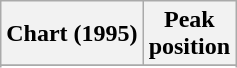<table class="wikitable sortable">
<tr>
<th align="left">Chart (1995)</th>
<th align="center">Peak<br>position</th>
</tr>
<tr>
</tr>
<tr>
</tr>
<tr>
</tr>
</table>
